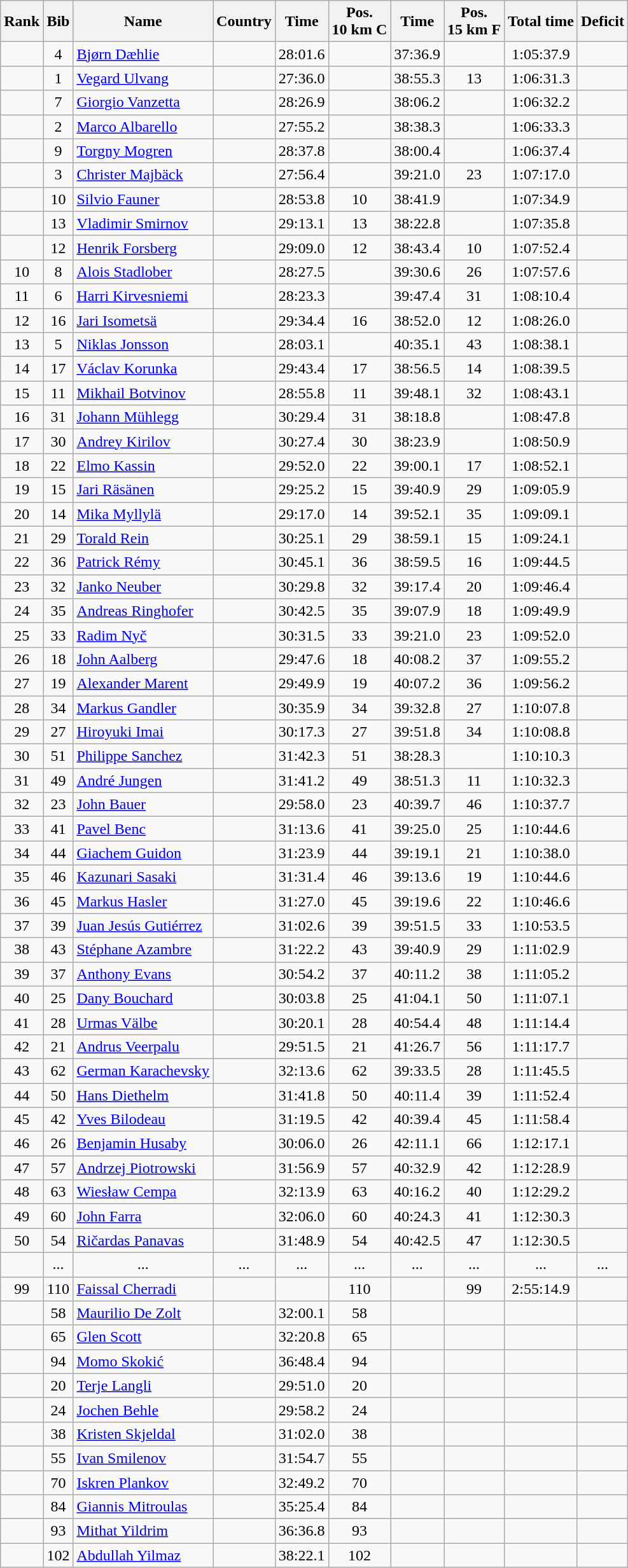<table class="wikitable sortable" style="text-align:center">
<tr>
<th>Rank</th>
<th>Bib</th>
<th>Name</th>
<th>Country</th>
<th>Time<br></th>
<th>Pos.<br>10 km C</th>
<th>Time<br></th>
<th>Pos.<br>15 km F</th>
<th>Total time</th>
<th>Deficit</th>
</tr>
<tr>
<td></td>
<td>4</td>
<td align="left"><a href='#'>Bjørn Dæhlie</a></td>
<td align="left"></td>
<td>28:01.6</td>
<td></td>
<td>37:36.9</td>
<td></td>
<td>1:05:37.9</td>
<td></td>
</tr>
<tr>
<td></td>
<td>1</td>
<td align="left"><a href='#'>Vegard Ulvang</a></td>
<td align="left"></td>
<td>27:36.0</td>
<td></td>
<td>38:55.3</td>
<td>13</td>
<td>1:06:31.3</td>
<td align=right></td>
</tr>
<tr>
<td></td>
<td>7</td>
<td align="left"><a href='#'>Giorgio Vanzetta</a></td>
<td align="left"></td>
<td>28:26.9</td>
<td></td>
<td>38:06.2</td>
<td></td>
<td>1:06:32.2</td>
<td align=right></td>
</tr>
<tr>
<td></td>
<td>2</td>
<td align="left"><a href='#'>Marco Albarello</a></td>
<td align="left"></td>
<td>27:55.2</td>
<td></td>
<td>38:38.3</td>
<td></td>
<td>1:06:33.3</td>
<td align=right></td>
</tr>
<tr>
<td></td>
<td>9</td>
<td align="left"><a href='#'>Torgny Mogren</a></td>
<td align="left"></td>
<td>28:37.8</td>
<td></td>
<td>38:00.4</td>
<td></td>
<td>1:06:37.4</td>
<td align=right></td>
</tr>
<tr>
<td></td>
<td>3</td>
<td align="left"><a href='#'>Christer Majbäck</a></td>
<td align="left"></td>
<td>27:56.4</td>
<td></td>
<td>39:21.0</td>
<td>23</td>
<td>1:07:17.0</td>
<td align=right></td>
</tr>
<tr>
<td></td>
<td>10</td>
<td align="left"><a href='#'>Silvio Fauner</a></td>
<td align="left"></td>
<td>28:53.8</td>
<td>10</td>
<td>38:41.9</td>
<td></td>
<td>1:07:34.9</td>
<td align=right></td>
</tr>
<tr>
<td></td>
<td>13</td>
<td align="left"><a href='#'>Vladimir Smirnov</a></td>
<td align="left"></td>
<td>29:13.1</td>
<td>13</td>
<td>38:22.8</td>
<td></td>
<td>1:07:35.8</td>
<td align=right></td>
</tr>
<tr>
<td></td>
<td>12</td>
<td align="left"><a href='#'>Henrik Forsberg</a></td>
<td align="left"></td>
<td>29:09.0</td>
<td>12</td>
<td>38:43.4</td>
<td>10</td>
<td>1:07:52.4</td>
<td align=right></td>
</tr>
<tr>
<td>10</td>
<td>8</td>
<td align="left"><a href='#'>Alois Stadlober</a></td>
<td align="left"></td>
<td>28:27.5</td>
<td></td>
<td>39:30.6</td>
<td>26</td>
<td>1:07:57.6</td>
<td align=right></td>
</tr>
<tr>
<td>11</td>
<td>6</td>
<td align="left"><a href='#'>Harri Kirvesniemi</a></td>
<td align="left"></td>
<td>28:23.3</td>
<td></td>
<td>39:47.4</td>
<td>31</td>
<td>1:08:10.4</td>
<td align=right></td>
</tr>
<tr>
<td>12</td>
<td>16</td>
<td align="left"><a href='#'>Jari Isometsä</a></td>
<td align="left"></td>
<td>29:34.4</td>
<td>16</td>
<td>38:52.0</td>
<td>12</td>
<td>1:08:26.0</td>
<td align=right></td>
</tr>
<tr>
<td>13</td>
<td>5</td>
<td align="left"><a href='#'>Niklas Jonsson</a></td>
<td align="left"></td>
<td>28:03.1</td>
<td></td>
<td>40:35.1</td>
<td>43</td>
<td>1:08:38.1</td>
<td align=right></td>
</tr>
<tr>
<td>14</td>
<td>17</td>
<td align="left"><a href='#'>Václav Korunka</a></td>
<td align="left"></td>
<td>29:43.4</td>
<td>17</td>
<td>38:56.5</td>
<td>14</td>
<td>1:08:39.5</td>
<td align=right></td>
</tr>
<tr>
<td>15</td>
<td>11</td>
<td align="left"><a href='#'>Mikhail Botvinov</a></td>
<td align="left"></td>
<td>28:55.8</td>
<td>11</td>
<td>39:48.1</td>
<td>32</td>
<td>1:08:43.1</td>
<td align=right></td>
</tr>
<tr>
<td>16</td>
<td>31</td>
<td align="left"><a href='#'>Johann Mühlegg</a></td>
<td align="left"></td>
<td>30:29.4</td>
<td>31</td>
<td>38:18.8</td>
<td></td>
<td>1:08:47.8</td>
<td align=right></td>
</tr>
<tr>
<td>17</td>
<td>30</td>
<td align="left"><a href='#'>Andrey Kirilov</a></td>
<td align="left"></td>
<td>30:27.4</td>
<td>30</td>
<td>38:23.9</td>
<td></td>
<td>1:08:50.9</td>
<td align=right></td>
</tr>
<tr>
<td>18</td>
<td>22</td>
<td align="left"><a href='#'>Elmo Kassin</a></td>
<td align="left"></td>
<td>29:52.0</td>
<td>22</td>
<td>39:00.1</td>
<td>17</td>
<td>1:08:52.1</td>
<td align=right></td>
</tr>
<tr>
<td>19</td>
<td>15</td>
<td align="left"><a href='#'>Jari Räsänen</a></td>
<td align="left"></td>
<td>29:25.2</td>
<td>15</td>
<td>39:40.9</td>
<td>29</td>
<td>1:09:05.9</td>
<td align=right></td>
</tr>
<tr>
<td>20</td>
<td>14</td>
<td align="left"><a href='#'>Mika Myllylä</a></td>
<td align="left"></td>
<td>29:17.0</td>
<td>14</td>
<td>39:52.1</td>
<td>35</td>
<td>1:09:09.1</td>
<td align=right></td>
</tr>
<tr>
<td>21</td>
<td>29</td>
<td align="left"><a href='#'>Torald Rein</a></td>
<td align="left"></td>
<td>30:25.1</td>
<td>29</td>
<td>38:59.1</td>
<td>15</td>
<td>1:09:24.1</td>
<td align=right></td>
</tr>
<tr>
<td>22</td>
<td>36</td>
<td align="left"><a href='#'>Patrick Rémy</a></td>
<td align="left"></td>
<td>30:45.1</td>
<td>36</td>
<td>38:59.5</td>
<td>16</td>
<td>1:09:44.5</td>
<td align=right></td>
</tr>
<tr>
<td>23</td>
<td>32</td>
<td align="left"><a href='#'>Janko Neuber</a></td>
<td align="left"></td>
<td>30:29.8</td>
<td>32</td>
<td>39:17.4</td>
<td>20</td>
<td>1:09:46.4</td>
<td align=right></td>
</tr>
<tr>
<td>24</td>
<td>35</td>
<td align="left"><a href='#'>Andreas Ringhofer</a></td>
<td align="left"></td>
<td>30:42.5</td>
<td>35</td>
<td>39:07.9</td>
<td>18</td>
<td>1:09:49.9</td>
<td align=right></td>
</tr>
<tr>
<td>25</td>
<td>33</td>
<td align="left"><a href='#'>Radim Nyč</a></td>
<td align="left"></td>
<td>30:31.5</td>
<td>33</td>
<td>39:21.0</td>
<td>23</td>
<td>1:09:52.0</td>
<td align=right></td>
</tr>
<tr>
<td>26</td>
<td>18</td>
<td align="left"><a href='#'>John Aalberg</a></td>
<td align="left"></td>
<td>29:47.6</td>
<td>18</td>
<td>40:08.2</td>
<td>37</td>
<td>1:09:55.2</td>
<td align=right></td>
</tr>
<tr>
<td>27</td>
<td>19</td>
<td align="left"><a href='#'>Alexander Marent</a></td>
<td align="left"></td>
<td>29:49.9</td>
<td>19</td>
<td>40:07.2</td>
<td>36</td>
<td>1:09:56.2</td>
<td align=right></td>
</tr>
<tr>
<td>28</td>
<td>34</td>
<td align="left"><a href='#'>Markus Gandler</a></td>
<td align="left"></td>
<td>30:35.9</td>
<td>34</td>
<td>39:32.8</td>
<td>27</td>
<td>1:10:07.8</td>
<td align=right></td>
</tr>
<tr>
<td>29</td>
<td>27</td>
<td align="left"><a href='#'>Hiroyuki Imai</a></td>
<td align="left"></td>
<td>30:17.3</td>
<td>27</td>
<td>39:51.8</td>
<td>34</td>
<td>1:10:08.8</td>
<td align=right></td>
</tr>
<tr>
<td>30</td>
<td>51</td>
<td align="left"><a href='#'>Philippe Sanchez</a></td>
<td align="left"></td>
<td>31:42.3</td>
<td>51</td>
<td>38:28.3</td>
<td></td>
<td>1:10:10.3</td>
<td align=right></td>
</tr>
<tr>
<td>31</td>
<td>49</td>
<td align="left"><a href='#'>André Jungen</a></td>
<td align="left"></td>
<td>31:41.2</td>
<td>49</td>
<td>38:51.3</td>
<td>11</td>
<td>1:10:32.3</td>
<td align=right></td>
</tr>
<tr>
<td>32</td>
<td>23</td>
<td align="left"><a href='#'>John Bauer</a></td>
<td align="left"></td>
<td>29:58.0</td>
<td>23</td>
<td>40:39.7</td>
<td>46</td>
<td>1:10:37.7</td>
<td align=right></td>
</tr>
<tr>
<td>33</td>
<td>41</td>
<td align="left"><a href='#'>Pavel Benc</a></td>
<td align="left"></td>
<td>31:13.6</td>
<td>41</td>
<td>39:25.0</td>
<td>25</td>
<td>1:10:44.6</td>
<td align=right></td>
</tr>
<tr>
<td>34</td>
<td>44</td>
<td align="left"><a href='#'>Giachem Guidon</a></td>
<td align="left"></td>
<td>31:23.9</td>
<td>44</td>
<td>39:19.1</td>
<td>21</td>
<td>1:10:38.0</td>
<td align=right></td>
</tr>
<tr>
<td>35</td>
<td>46</td>
<td align="left"><a href='#'>Kazunari Sasaki</a></td>
<td align="left"></td>
<td>31:31.4</td>
<td>46</td>
<td>39:13.6</td>
<td>19</td>
<td>1:10:44.6</td>
<td align=right></td>
</tr>
<tr>
<td>36</td>
<td>45</td>
<td align="left"><a href='#'>Markus Hasler</a></td>
<td align="left"></td>
<td>31:27.0</td>
<td>45</td>
<td>39:19.6</td>
<td>22</td>
<td>1:10:46.6</td>
<td align=right></td>
</tr>
<tr>
<td>37</td>
<td>39</td>
<td align="left"><a href='#'>Juan Jesús Gutiérrez</a></td>
<td align="left"></td>
<td>31:02.6</td>
<td>39</td>
<td>39:51.5</td>
<td>33</td>
<td>1:10:53.5</td>
<td align=right></td>
</tr>
<tr>
<td>38</td>
<td>43</td>
<td align="left"><a href='#'>Stéphane Azambre</a></td>
<td align="left"></td>
<td>31:22.2</td>
<td>43</td>
<td>39:40.9</td>
<td>29</td>
<td>1:11:02.9</td>
<td align=right></td>
</tr>
<tr>
<td>39</td>
<td>37</td>
<td align="left"><a href='#'>Anthony Evans</a></td>
<td align="left"></td>
<td>30:54.2</td>
<td>37</td>
<td>40:11.2</td>
<td>38</td>
<td>1:11:05.2</td>
<td align=right></td>
</tr>
<tr>
<td>40</td>
<td>25</td>
<td align="left"><a href='#'>Dany Bouchard</a></td>
<td align="left"></td>
<td>30:03.8</td>
<td>25</td>
<td>41:04.1</td>
<td>50</td>
<td>1:11:07.1</td>
<td align=right></td>
</tr>
<tr>
<td>41</td>
<td>28</td>
<td align="left"><a href='#'>Urmas Välbe</a></td>
<td align="left"></td>
<td>30:20.1</td>
<td>28</td>
<td>40:54.4</td>
<td>48</td>
<td>1:11:14.4</td>
<td align=right></td>
</tr>
<tr>
<td>42</td>
<td>21</td>
<td align="left"><a href='#'>Andrus Veerpalu</a></td>
<td align="left"></td>
<td>29:51.5</td>
<td>21</td>
<td>41:26.7</td>
<td>56</td>
<td>1:11:17.7</td>
<td align=right></td>
</tr>
<tr>
<td>43</td>
<td>62</td>
<td align="left"><a href='#'>German Karachevsky</a></td>
<td align="left"></td>
<td>32:13.6</td>
<td>62</td>
<td>39:33.5</td>
<td>28</td>
<td>1:11:45.5</td>
<td align=right></td>
</tr>
<tr>
<td>44</td>
<td>50</td>
<td align="left"><a href='#'>Hans Diethelm</a></td>
<td align="left"></td>
<td>31:41.8</td>
<td>50</td>
<td>40:11.4</td>
<td>39</td>
<td>1:11:52.4</td>
<td align=right></td>
</tr>
<tr>
<td>45</td>
<td>42</td>
<td align="left"><a href='#'>Yves Bilodeau</a></td>
<td align="left"></td>
<td>31:19.5</td>
<td>42</td>
<td>40:39.4</td>
<td>45</td>
<td>1:11:58.4</td>
<td align=right></td>
</tr>
<tr>
<td>46</td>
<td>26</td>
<td align="left"><a href='#'>Benjamin Husaby</a></td>
<td align="left"></td>
<td>30:06.0</td>
<td>26</td>
<td>42:11.1</td>
<td>66</td>
<td>1:12:17.1</td>
<td align=right></td>
</tr>
<tr>
<td>47</td>
<td>57</td>
<td align="left"><a href='#'>Andrzej Piotrowski</a></td>
<td align="left"></td>
<td>31:56.9</td>
<td>57</td>
<td>40:32.9</td>
<td>42</td>
<td>1:12:28.9</td>
<td align=right></td>
</tr>
<tr>
<td>48</td>
<td>63</td>
<td align="left"><a href='#'>Wiesław Cempa</a></td>
<td align="left"></td>
<td>32:13.9</td>
<td>63</td>
<td>40:16.2</td>
<td>40</td>
<td>1:12:29.2</td>
<td align=right></td>
</tr>
<tr>
<td>49</td>
<td>60</td>
<td align="left"><a href='#'>John Farra</a></td>
<td align="left"></td>
<td>32:06.0</td>
<td>60</td>
<td>40:24.3</td>
<td>41</td>
<td>1:12:30.3</td>
<td align=right></td>
</tr>
<tr>
<td>50</td>
<td>54</td>
<td align="left"><a href='#'>Ričardas Panavas</a></td>
<td align="left"></td>
<td>31:48.9</td>
<td>54</td>
<td>40:42.5</td>
<td>47</td>
<td>1:12:30.5</td>
<td align=right></td>
</tr>
<tr>
<td></td>
<td>...</td>
<td>...</td>
<td>...</td>
<td>...</td>
<td>...</td>
<td>...</td>
<td>...</td>
<td>...</td>
<td>...</td>
</tr>
<tr>
<td>99</td>
<td>110</td>
<td align="left"><a href='#'>Faissal Cherradi</a></td>
<td align="left"></td>
<td></td>
<td>110</td>
<td></td>
<td>99</td>
<td>2:55:14.9</td>
<td align=right></td>
</tr>
<tr>
<td></td>
<td>58</td>
<td align="left"><a href='#'>Maurilio De Zolt</a></td>
<td align="left"></td>
<td>32:00.1</td>
<td>58</td>
<td></td>
<td></td>
<td></td>
<td></td>
</tr>
<tr>
<td></td>
<td>65</td>
<td align="left"><a href='#'>Glen Scott</a></td>
<td align="left"></td>
<td>32:20.8</td>
<td>65</td>
<td></td>
<td></td>
<td></td>
<td></td>
</tr>
<tr>
<td></td>
<td>94</td>
<td align="left"><a href='#'>Momo Skokić</a></td>
<td align="left"></td>
<td>36:48.4</td>
<td>94</td>
<td></td>
<td></td>
<td></td>
<td></td>
</tr>
<tr>
<td></td>
<td>20</td>
<td align="left"><a href='#'>Terje Langli</a></td>
<td align="left"></td>
<td>29:51.0</td>
<td>20</td>
<td></td>
<td></td>
<td></td>
<td></td>
</tr>
<tr>
<td></td>
<td>24</td>
<td align="left"><a href='#'>Jochen Behle</a></td>
<td align="left"></td>
<td>29:58.2</td>
<td>24</td>
<td></td>
<td></td>
<td></td>
<td></td>
</tr>
<tr>
<td></td>
<td>38</td>
<td align="left"><a href='#'>Kristen Skjeldal</a></td>
<td align="left"></td>
<td>31:02.0</td>
<td>38</td>
<td></td>
<td></td>
<td></td>
<td></td>
</tr>
<tr>
<td></td>
<td>55</td>
<td align="left"><a href='#'>Ivan Smilenov</a></td>
<td align="left"></td>
<td>31:54.7</td>
<td>55</td>
<td></td>
<td></td>
<td></td>
<td></td>
</tr>
<tr>
<td></td>
<td>70</td>
<td align="left"><a href='#'>Iskren Plankov</a></td>
<td align="left"></td>
<td>32:49.2</td>
<td>70</td>
<td></td>
<td></td>
<td></td>
<td></td>
</tr>
<tr>
<td></td>
<td>84</td>
<td align="left"><a href='#'>Giannis Mitroulas</a></td>
<td align="left"></td>
<td>35:25.4</td>
<td>84</td>
<td></td>
<td></td>
<td></td>
<td></td>
</tr>
<tr>
<td></td>
<td>93</td>
<td align="left"><a href='#'>Mithat Yildrim</a></td>
<td align="left"></td>
<td>36:36.8</td>
<td>93</td>
<td></td>
<td></td>
<td></td>
<td></td>
</tr>
<tr>
<td></td>
<td>102</td>
<td align="left"><a href='#'>Abdullah Yilmaz</a></td>
<td align="left"></td>
<td>38:22.1</td>
<td>102</td>
<td></td>
<td></td>
<td></td>
<td></td>
</tr>
</table>
